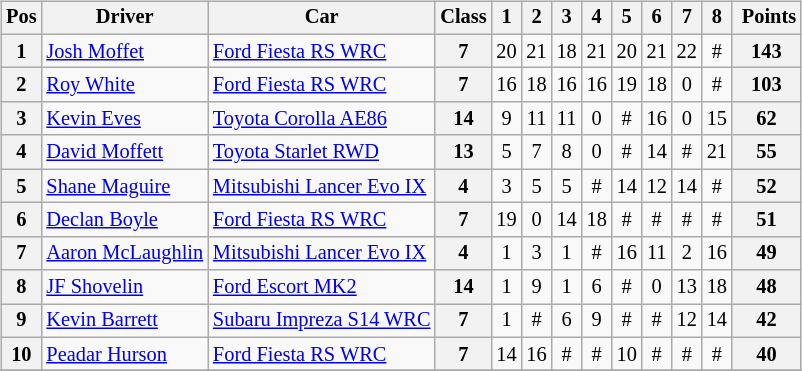<table>
<tr>
<td valign="top"><br><table class="wikitable" style="font-size: 85%; text-align: center;">
<tr valign="top">
<th valign="middle">Pos</th>
<th valign="middle">Driver</th>
<th valign="middle">Car</th>
<th valign="middle">Class</th>
<th>1<br></th>
<th>2<br></th>
<th>3<br></th>
<th>4<br></th>
<th>5<br></th>
<th>6<br></th>
<th>7<br></th>
<th>8<br></th>
<th valign="middle"> Points</th>
</tr>
<tr>
<th>1</th>
<td align=left><a href='#'>Josh Moffet</a></td>
<td align=left><a href='#'>Ford Fiesta RS WRC</a></td>
<th>7</th>
<td>20</td>
<td>21</td>
<td>18</td>
<td>21</td>
<td>20</td>
<td>21</td>
<td>22</td>
<td>#</td>
<th>143</th>
</tr>
<tr>
<th>2</th>
<td align=left><a href='#'>Roy White</a></td>
<td align=left><a href='#'>Ford Fiesta RS WRC</a></td>
<th>7</th>
<td>16</td>
<td>18</td>
<td>16</td>
<td>16</td>
<td>19</td>
<td>18</td>
<td>0</td>
<td>#</td>
<th>103</th>
</tr>
<tr>
<th>3</th>
<td align=left><a href='#'>Kevin Eves</a></td>
<td align=left><a href='#'>Toyota Corolla AE86</a></td>
<th>14</th>
<td>9</td>
<td>11</td>
<td>11</td>
<td>0</td>
<td>#</td>
<td>16</td>
<td>0</td>
<td>15</td>
<th>62</th>
</tr>
<tr>
<th>4</th>
<td align=left><a href='#'>David Moffett</a></td>
<td align=left><a href='#'>Toyota Starlet RWD</a></td>
<th>13</th>
<td>5</td>
<td>7</td>
<td>8</td>
<td>0</td>
<td>#</td>
<td>14</td>
<td>#</td>
<td>21</td>
<th>55</th>
</tr>
<tr>
<th>5</th>
<td align=left><a href='#'>Shane Maguire</a></td>
<td align=left><a href='#'>Mitsubishi Lancer Evo IX</a></td>
<th>4</th>
<td>3</td>
<td>5</td>
<td>5</td>
<td>#</td>
<td>14</td>
<td>12</td>
<td>14</td>
<td>#</td>
<th>52</th>
</tr>
<tr>
<th>6</th>
<td align=left><a href='#'>Declan Boyle</a></td>
<td align=left><a href='#'>Ford Fiesta RS WRC</a></td>
<th>7</th>
<td>19</td>
<td>0</td>
<td>14</td>
<td>18</td>
<td>#</td>
<td>#</td>
<td>#</td>
<td>#</td>
<th>51</th>
</tr>
<tr>
<th>7</th>
<td align=left><a href='#'>Aaron McLaughlin</a></td>
<td align=left><a href='#'>Mitsubishi Lancer Evo IX</a></td>
<th>4</th>
<td>1</td>
<td>3</td>
<td>1</td>
<td>#</td>
<td>16</td>
<td>11</td>
<td>2</td>
<td>16</td>
<th>49</th>
</tr>
<tr>
<th>8</th>
<td align=left><a href='#'>JF Shovelin</a></td>
<td align=left><a href='#'>Ford Escort MK2</a></td>
<th>14</th>
<td>1</td>
<td>9</td>
<td>1</td>
<td>6</td>
<td>#</td>
<td>0</td>
<td>13</td>
<td>18</td>
<th>48</th>
</tr>
<tr>
<th>9</th>
<td align=left><a href='#'>Kevin Barrett</a></td>
<td align=left><a href='#'>Subaru Impreza S14 WRC</a></td>
<th>7</th>
<td>1</td>
<td>#</td>
<td>6</td>
<td>9</td>
<td>#</td>
<td>#</td>
<td>12</td>
<td>14</td>
<th>42</th>
</tr>
<tr>
<th>10</th>
<td align=left><a href='#'>Peadar Hurson</a></td>
<td align=left><a href='#'>Ford Fiesta RS WRC</a></td>
<th>7</th>
<td>14</td>
<td>16</td>
<td>#</td>
<td>#</td>
<td>10</td>
<td>#</td>
<td>#</td>
<td>#</td>
<th>40</th>
</tr>
<tr>
</tr>
</table>
</td>
<td valign="top"></td>
</tr>
</table>
